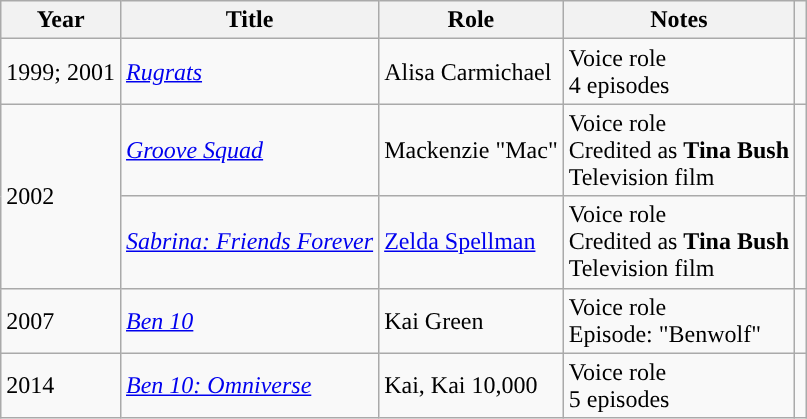<table class="wikitable sortable">
<tr>
<th scope="col">Year</th>
<th scope="col">Title</th>
<th scope="col">Role</th>
<th class="unsortable">Notes</th>
<th scope="col" class="unsortable"></th>
</tr>
<tr>
<td>1999; 2001</td>
<td><em><a href='#'>Rugrats</a></em></td>
<td>Alisa Carmichael</td>
<td>Voice role<br>4 episodes</td>
<td></td>
</tr>
<tr>
<td rowspan="2">2002</td>
<td><em><a href='#'>Groove Squad</a></em></td>
<td>Mackenzie "Mac"</td>
<td>Voice role<br>Credited as <strong>Tina Bush</strong><br>Television film</td>
<td></td>
</tr>
<tr>
<td><em><a href='#'>Sabrina: Friends Forever</a></em></td>
<td><a href='#'>Zelda Spellman</a></td>
<td>Voice role<br>Credited as <strong>Tina Bush</strong><br>Television film</td>
<td></td>
</tr>
<tr>
<td>2007</td>
<td><em><a href='#'>Ben 10</a></em></td>
<td>Kai Green</td>
<td>Voice role<br>Episode: "Benwolf"</td>
<td></td>
</tr>
<tr>
<td>2014</td>
<td><em><a href='#'>Ben 10: Omniverse</a></em></td>
<td>Kai, Kai 10,000</td>
<td>Voice role<br>5 episodes</td>
<td></td>
</tr>
</table>
